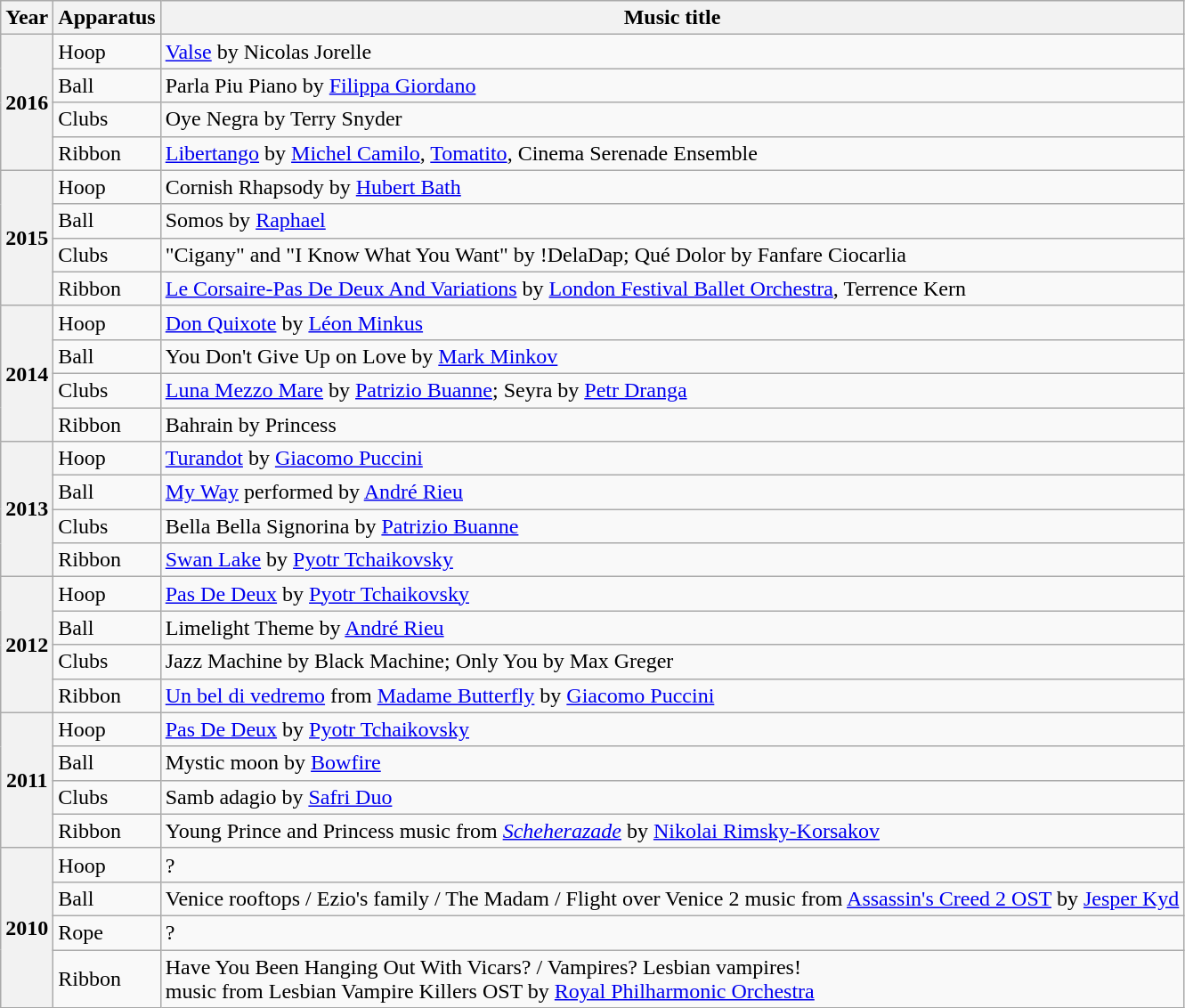<table class="wikitable plainrowheaders">
<tr>
<th scope=col>Year</th>
<th scope=col>Apparatus</th>
<th scope=col>Music title</th>
</tr>
<tr>
<th scope=row rowspan=4>2016</th>
<td>Hoop</td>
<td><a href='#'>Valse</a> by Nicolas Jorelle</td>
</tr>
<tr>
<td>Ball</td>
<td>Parla Piu Piano by <a href='#'>Filippa Giordano</a></td>
</tr>
<tr>
<td>Clubs</td>
<td>Oye Negra by Terry Snyder</td>
</tr>
<tr>
<td>Ribbon</td>
<td><a href='#'>Libertango</a> by <a href='#'>Michel Camilo</a>, <a href='#'>Tomatito</a>, Cinema Serenade Ensemble</td>
</tr>
<tr>
<th scope=row rowspan=4>2015</th>
<td>Hoop</td>
<td>Cornish Rhapsody by <a href='#'>Hubert Bath</a></td>
</tr>
<tr>
<td>Ball</td>
<td>Somos by <a href='#'>Raphael</a></td>
</tr>
<tr>
<td>Clubs</td>
<td>"Cigany" and "I Know What You Want" by !DelaDap; Qué Dolor by Fanfare Ciocarlia</td>
</tr>
<tr>
<td>Ribbon</td>
<td><a href='#'>Le Corsaire-Pas De Deux And Variations</a> by <a href='#'>London Festival Ballet Orchestra</a>, Terrence Kern</td>
</tr>
<tr>
<th scope=row rowspan=4>2014</th>
<td>Hoop</td>
<td><a href='#'>Don Quixote</a> by <a href='#'>Léon Minkus</a></td>
</tr>
<tr>
<td>Ball</td>
<td>You Don't Give Up on Love by <a href='#'>Mark Minkov</a></td>
</tr>
<tr>
<td>Clubs</td>
<td><a href='#'>Luna Mezzo Mare</a> by <a href='#'>Patrizio Buanne</a>; Seyra by <a href='#'>Petr Dranga</a></td>
</tr>
<tr>
<td>Ribbon</td>
<td>Bahrain by Princess</td>
</tr>
<tr>
<th scope=row rowspan=4>2013</th>
<td>Hoop</td>
<td><a href='#'>Turandot</a> by <a href='#'>Giacomo Puccini</a></td>
</tr>
<tr>
<td>Ball</td>
<td><a href='#'>My Way</a> performed by <a href='#'>André Rieu</a></td>
</tr>
<tr>
<td>Clubs</td>
<td>Bella Bella Signorina by <a href='#'>Patrizio Buanne</a></td>
</tr>
<tr>
<td>Ribbon</td>
<td><a href='#'>Swan Lake</a> by <a href='#'>Pyotr Tchaikovsky</a></td>
</tr>
<tr>
<th scope=row rowspan=4>2012</th>
<td>Hoop</td>
<td><a href='#'>Pas De Deux</a> by <a href='#'>Pyotr Tchaikovsky</a></td>
</tr>
<tr>
<td>Ball</td>
<td>Limelight Theme by <a href='#'>André Rieu</a></td>
</tr>
<tr>
<td>Clubs</td>
<td>Jazz Machine by Black Machine; Only You by Max Greger</td>
</tr>
<tr>
<td>Ribbon</td>
<td><a href='#'>Un bel di vedremo</a> from <a href='#'>Madame Butterfly</a> by <a href='#'>Giacomo Puccini</a></td>
</tr>
<tr>
<th scope=row rowspan=4>2011</th>
<td>Hoop</td>
<td><a href='#'>Pas De Deux</a> by <a href='#'>Pyotr Tchaikovsky</a></td>
</tr>
<tr>
<td>Ball</td>
<td>Mystic moon by <a href='#'>Bowfire</a></td>
</tr>
<tr>
<td>Clubs</td>
<td>Samb adagio by <a href='#'>Safri Duo</a></td>
</tr>
<tr>
<td>Ribbon</td>
<td>Young Prince and Princess music from <em><a href='#'>Scheherazade</a></em> by <a href='#'>Nikolai Rimsky-Korsakov</a></td>
</tr>
<tr>
<th scope=row rowspan=4>2010</th>
<td>Hoop</td>
<td>?</td>
</tr>
<tr>
<td>Ball</td>
<td>Venice rooftops / Ezio's family / The Madam / Flight over Venice 2 music from <a href='#'>Assassin's Creed 2 OST</a> by <a href='#'>Jesper Kyd</a></td>
</tr>
<tr>
<td>Rope</td>
<td>?</td>
</tr>
<tr>
<td>Ribbon</td>
<td>Have You Been Hanging Out With Vicars? / Vampires? Lesbian vampires! <br> music from Lesbian Vampire Killers OST by <a href='#'>Royal Philharmonic Orchestra</a></td>
</tr>
</table>
